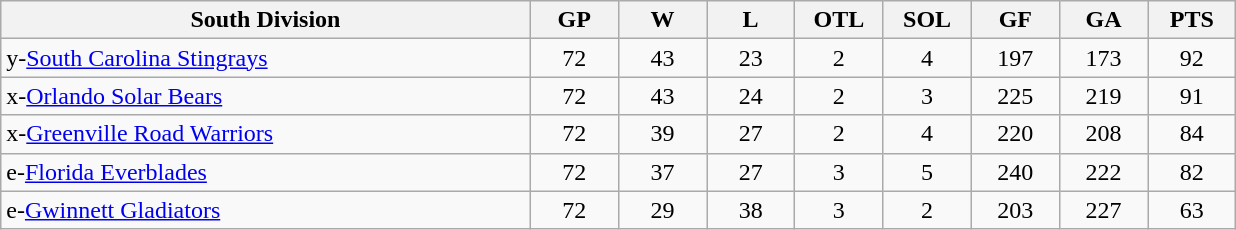<table class="wikitable" style="text-align:center">
<tr>
<th bgcolor="#DDDDFF" width="30%">South Division</th>
<th bgcolor="#DDDDFF" width="5%">GP</th>
<th bgcolor="#DDDDFF" width="5%">W</th>
<th bgcolor="#DDDDFF" width="5%">L</th>
<th bgcolor="#DDDDFF" width="5%">OTL</th>
<th bgcolor="#DDDDFF" width="5%">SOL</th>
<th bgcolor="#DDDDFF" width="5%">GF</th>
<th bgcolor="#DDDDFF" width="5%">GA</th>
<th bgcolor="#DDDDFF" width="5%">PTS</th>
</tr>
<tr align=center>
<td align=left>y-<a href='#'>South Carolina Stingrays</a></td>
<td>72</td>
<td>43</td>
<td>23</td>
<td>2</td>
<td>4</td>
<td>197</td>
<td>173</td>
<td>92</td>
</tr>
<tr align=center>
<td align=left>x-<a href='#'>Orlando Solar Bears</a></td>
<td>72</td>
<td>43</td>
<td>24</td>
<td>2</td>
<td>3</td>
<td>225</td>
<td>219</td>
<td>91</td>
</tr>
<tr align=center>
<td align=left>x-<a href='#'>Greenville Road Warriors</a></td>
<td>72</td>
<td>39</td>
<td>27</td>
<td>2</td>
<td>4</td>
<td>220</td>
<td>208</td>
<td>84</td>
</tr>
<tr align=center>
<td align=left>e-<a href='#'>Florida Everblades</a></td>
<td>72</td>
<td>37</td>
<td>27</td>
<td>3</td>
<td>5</td>
<td>240</td>
<td>222</td>
<td>82</td>
</tr>
<tr align=center>
<td align=left>e-<a href='#'>Gwinnett Gladiators</a></td>
<td>72</td>
<td>29</td>
<td>38</td>
<td>3</td>
<td>2</td>
<td>203</td>
<td>227</td>
<td>63</td>
</tr>
</table>
